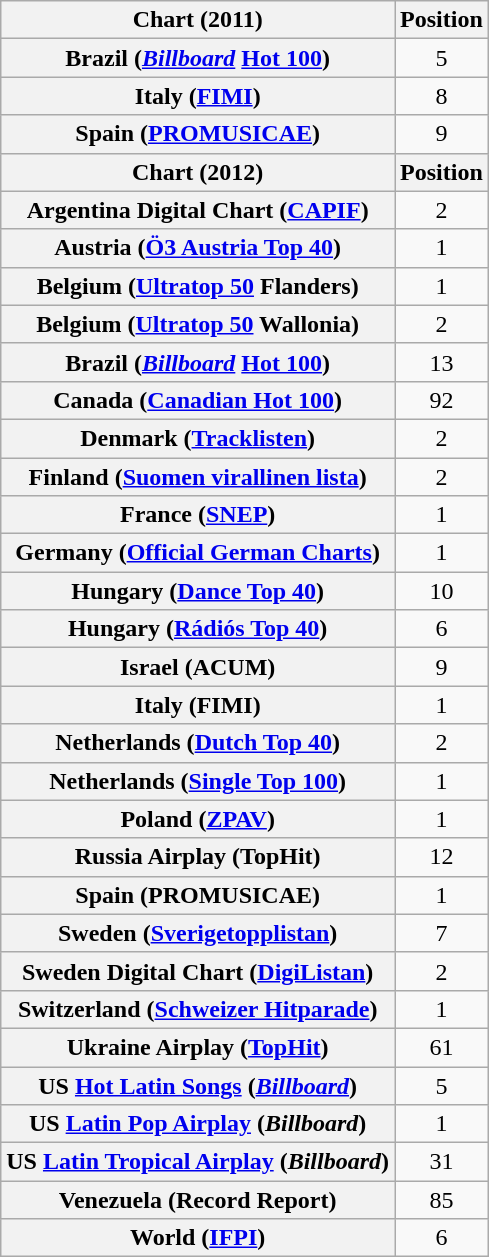<table class = "wikitable sortable plainrowheaders">
<tr>
<th>Chart (2011)</th>
<th>Position</th>
</tr>
<tr>
<th scope="row">Brazil (<em><a href='#'>Billboard</a></em> <a href='#'>Hot 100</a>)</th>
<td style="text-align:center;">5</td>
</tr>
<tr>
<th scope="row">Italy (<a href='#'>FIMI</a>)</th>
<td style="text-align:center;">8</td>
</tr>
<tr>
<th scope="row">Spain (<a href='#'>PROMUSICAE</a>)</th>
<td style="text-align:center;">9</td>
</tr>
<tr>
<th>Chart (2012)</th>
<th>Position</th>
</tr>
<tr>
<th scope="row">Argentina Digital Chart (<a href='#'>CAPIF</a>)</th>
<td style="text-align:center;">2</td>
</tr>
<tr>
<th scope="row">Austria (<a href='#'>Ö3 Austria Top 40</a>)</th>
<td style="text-align:center;">1</td>
</tr>
<tr>
<th scope="row">Belgium (<a href='#'>Ultratop 50</a> Flanders)</th>
<td align="center">1</td>
</tr>
<tr>
<th scope="row">Belgium (<a href='#'>Ultratop 50</a> Wallonia)</th>
<td align="center">2</td>
</tr>
<tr>
<th scope="row">Brazil (<em><a href='#'>Billboard</a></em> <a href='#'>Hot 100</a>)</th>
<td style="text-align:center;">13</td>
</tr>
<tr>
<th scope="row">Canada (<a href='#'>Canadian Hot 100</a>)</th>
<td style="text-align:center;">92</td>
</tr>
<tr>
<th scope="row">Denmark (<a href='#'>Tracklisten</a>)</th>
<td style="text-align:center;">2</td>
</tr>
<tr>
<th scope="row">Finland (<a href='#'>Suomen virallinen lista</a>)</th>
<td style="text-align:center;">2</td>
</tr>
<tr>
<th scope="row">France (<a href='#'>SNEP</a>)</th>
<td style="text-align:center;">1</td>
</tr>
<tr>
<th scope="row">Germany (<a href='#'>Official German Charts</a>)</th>
<td style="text-align:center;">1</td>
</tr>
<tr>
<th scope="row">Hungary (<a href='#'>Dance Top 40</a>)</th>
<td style="text-align:center;">10</td>
</tr>
<tr>
<th scope="row">Hungary (<a href='#'>Rádiós Top 40</a>)</th>
<td style="text-align:center;">6</td>
</tr>
<tr>
<th scope="row">Israel (ACUM)</th>
<td style="text-align:center;">9</td>
</tr>
<tr>
<th scope="row">Italy (FIMI)</th>
<td style="text-align:center;">1</td>
</tr>
<tr>
<th scope="row">Netherlands (<a href='#'>Dutch Top 40</a>)</th>
<td align="center">2</td>
</tr>
<tr>
<th scope="row">Netherlands (<a href='#'>Single Top 100</a>)</th>
<td style="text-align:center;">1</td>
</tr>
<tr>
<th scope="row">Poland (<a href='#'>ZPAV</a>)</th>
<td style="text-align:center;">1</td>
</tr>
<tr>
<th scope="row">Russia Airplay (TopHit)</th>
<td style="text-align:center;">12</td>
</tr>
<tr>
<th scope="row">Spain (PROMUSICAE)</th>
<td style="text-align:center;">1</td>
</tr>
<tr>
<th scope="row">Sweden (<a href='#'>Sverigetopplistan</a>)</th>
<td style="text-align:center;">7</td>
</tr>
<tr>
<th scope="row">Sweden Digital Chart (<a href='#'>DigiListan</a>)</th>
<td style="text-align:center;">2</td>
</tr>
<tr>
<th scope="row">Switzerland (<a href='#'>Schweizer Hitparade</a>)</th>
<td style="text-align:center;">1</td>
</tr>
<tr>
<th scope="row">Ukraine Airplay (<a href='#'>TopHit</a>)</th>
<td style="text-align:center;">61</td>
</tr>
<tr>
<th scope="row">US <a href='#'>Hot Latin Songs</a> (<em><a href='#'>Billboard</a></em>)</th>
<td align="center">5</td>
</tr>
<tr>
<th scope="row">US <a href='#'>Latin Pop Airplay</a> (<em>Billboard</em>)</th>
<td align="center">1</td>
</tr>
<tr>
<th scope="row">US <a href='#'>Latin Tropical Airplay</a> (<em>Billboard</em>)</th>
<td align="center">31</td>
</tr>
<tr>
<th scope="row">Venezuela (Record Report)</th>
<td align="center">85</td>
</tr>
<tr>
<th scope="row">World (<a href='#'>IFPI</a>)</th>
<td style="text-align:center;">6</td>
</tr>
</table>
